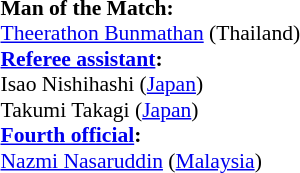<table style="width:100%; font-size:90%;">
<tr>
<td><br><strong>Man of the Match:</strong>
<br><a href='#'>Theerathon Bunmathan</a> (Thailand)<br><strong><a href='#'>Referee assistant</a>:</strong>
<br>Isao Nishihashi (<a href='#'>Japan</a>)
<br>Takumi Takagi (<a href='#'>Japan</a>)
<br><strong><a href='#'>Fourth official</a>:</strong>
<br><a href='#'>Nazmi Nasaruddin</a> (<a href='#'>Malaysia</a>)</td>
</tr>
</table>
